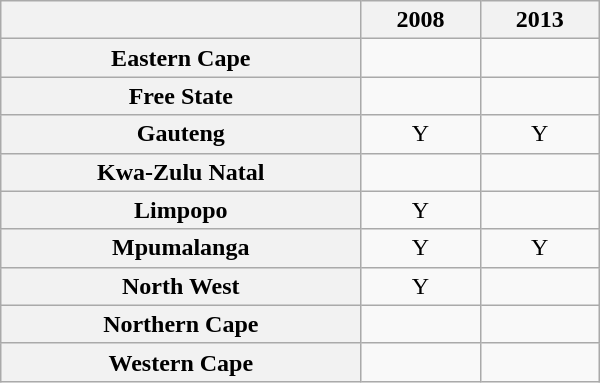<table class="wikitable sortable" style="text-align:center; width:400px; height:150px;">
<tr>
<th></th>
<th>2008</th>
<th>2013</th>
</tr>
<tr>
<th scope="row">Eastern Cape</th>
<td></td>
<td></td>
</tr>
<tr>
<th scope="row">Free State</th>
<td></td>
<td></td>
</tr>
<tr>
<th scope="row">Gauteng</th>
<td>Y</td>
<td>Y</td>
</tr>
<tr>
<th scope="row">Kwa-Zulu Natal</th>
<td></td>
<td></td>
</tr>
<tr>
<th scope="row">Limpopo</th>
<td>Y</td>
<td></td>
</tr>
<tr>
<th scope="row">Mpumalanga</th>
<td>Y</td>
<td>Y</td>
</tr>
<tr>
<th scope="row">North West</th>
<td>Y</td>
<td></td>
</tr>
<tr>
<th scope="row">Northern Cape</th>
<td></td>
<td></td>
</tr>
<tr>
<th scope="row">Western Cape</th>
<td></td>
<td></td>
</tr>
</table>
